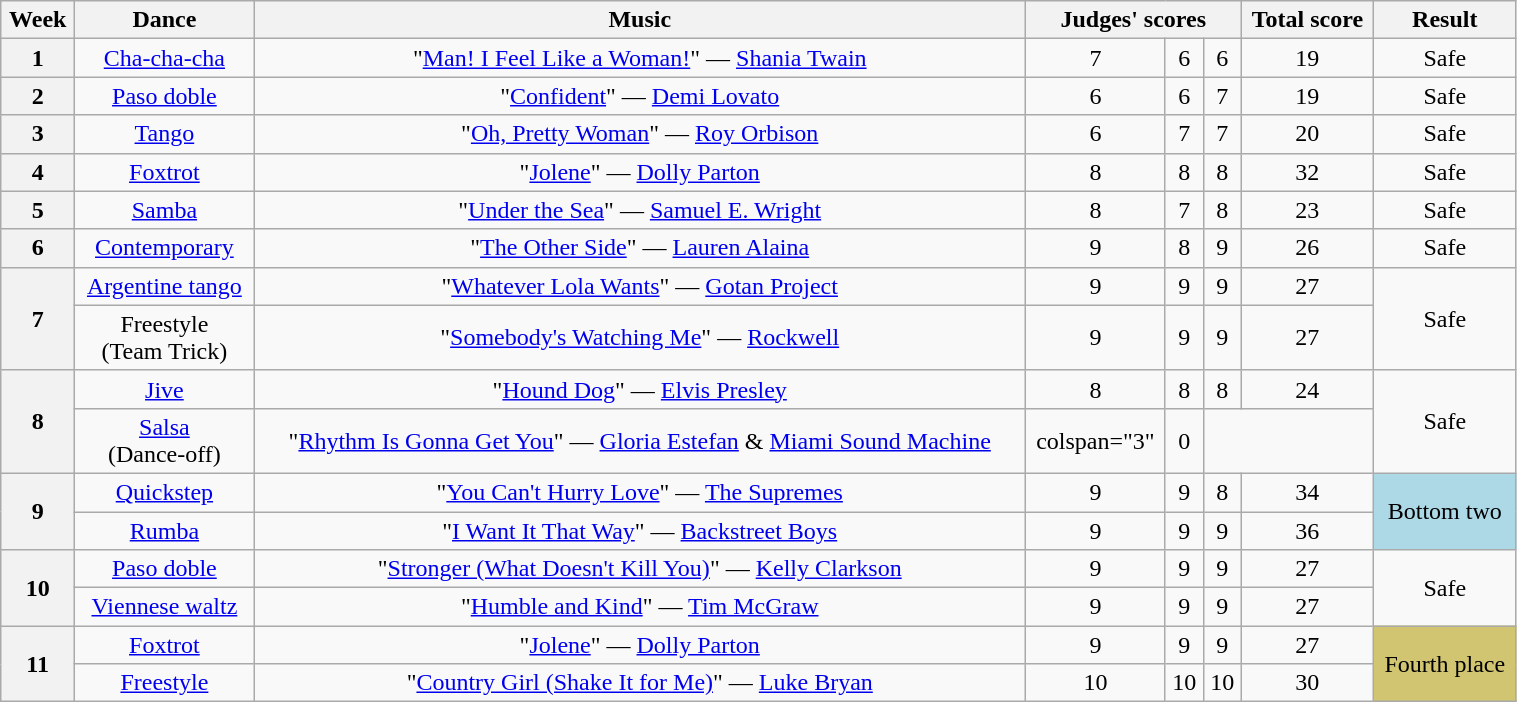<table class="wikitable unsortable" style="text-align:center; width:80%">
<tr>
<th scope="col">Week</th>
<th scope="col">Dance</th>
<th scope="col">Music</th>
<th scope="col" colspan="3">Judges' scores</th>
<th scope="col">Total score</th>
<th scope="col">Result</th>
</tr>
<tr>
<th scope="row">1</th>
<td><a href='#'>Cha-cha-cha</a></td>
<td>"<a href='#'>Man! I Feel Like a Woman!</a>" — <a href='#'>Shania Twain</a></td>
<td>7</td>
<td>6</td>
<td>6</td>
<td>19</td>
<td>Safe</td>
</tr>
<tr>
<th scope="row">2</th>
<td><a href='#'>Paso doble</a></td>
<td>"<a href='#'>Confident</a>" — <a href='#'>Demi Lovato</a></td>
<td>6</td>
<td>6</td>
<td>7</td>
<td>19</td>
<td>Safe</td>
</tr>
<tr>
<th scope="row">3</th>
<td><a href='#'>Tango</a></td>
<td>"<a href='#'>Oh, Pretty Woman</a>" — <a href='#'>Roy Orbison</a></td>
<td>6</td>
<td>7</td>
<td>7</td>
<td>20</td>
<td>Safe</td>
</tr>
<tr>
<th scope="row">4</th>
<td><a href='#'>Foxtrot</a></td>
<td>"<a href='#'>Jolene</a>" — <a href='#'>Dolly Parton</a></td>
<td>8</td>
<td>8</td>
<td>8</td>
<td>32</td>
<td>Safe</td>
</tr>
<tr>
<th scope="row">5</th>
<td><a href='#'>Samba</a></td>
<td>"<a href='#'>Under the Sea</a>" — <a href='#'>Samuel E. Wright</a></td>
<td>8</td>
<td>7</td>
<td>8</td>
<td>23</td>
<td>Safe</td>
</tr>
<tr>
<th scope="row">6</th>
<td><a href='#'>Contemporary</a></td>
<td>"<a href='#'>The Other Side</a>" — <a href='#'>Lauren Alaina</a></td>
<td>9</td>
<td>8</td>
<td>9</td>
<td>26</td>
<td>Safe</td>
</tr>
<tr>
<th rowspan="2" scope="row">7</th>
<td><a href='#'>Argentine tango</a></td>
<td>"<a href='#'>Whatever Lola Wants</a>" — <a href='#'>Gotan Project</a></td>
<td>9</td>
<td>9</td>
<td>9</td>
<td>27</td>
<td rowspan="2">Safe</td>
</tr>
<tr>
<td>Freestyle<br>(Team Trick)</td>
<td>"<a href='#'>Somebody's Watching Me</a>" — <a href='#'>Rockwell</a></td>
<td>9</td>
<td>9</td>
<td>9</td>
<td>27</td>
</tr>
<tr>
<th rowspan="2" scope="row">8</th>
<td><a href='#'>Jive</a></td>
<td>"<a href='#'>Hound Dog</a>" — <a href='#'>Elvis Presley</a></td>
<td>8</td>
<td>8</td>
<td>8</td>
<td>24</td>
<td rowspan="2">Safe</td>
</tr>
<tr>
<td><a href='#'>Salsa</a><br>(Dance-off)</td>
<td>"<a href='#'>Rhythm Is Gonna Get You</a>" — <a href='#'>Gloria Estefan</a> & <a href='#'>Miami Sound Machine</a></td>
<td>colspan="3" </td>
<td>0</td>
</tr>
<tr>
<th rowspan="2" scope="row">9</th>
<td><a href='#'>Quickstep</a></td>
<td>"<a href='#'>You Can't Hurry Love</a>" — <a href='#'>The Supremes</a></td>
<td>9</td>
<td>9</td>
<td>8</td>
<td>34</td>
<td rowspan="2" bgcolor="lightblue">Bottom two</td>
</tr>
<tr>
<td><a href='#'>Rumba</a></td>
<td>"<a href='#'>I Want It That Way</a>" — <a href='#'>Backstreet Boys</a></td>
<td>9</td>
<td>9</td>
<td>9</td>
<td>36</td>
</tr>
<tr>
<th rowspan="2" scope="row">10<br></th>
<td><a href='#'>Paso doble</a></td>
<td>"<a href='#'>Stronger (What Doesn't Kill You)</a>" — <a href='#'>Kelly Clarkson</a></td>
<td>9</td>
<td>9</td>
<td>9</td>
<td>27</td>
<td rowspan="2">Safe</td>
</tr>
<tr>
<td><a href='#'>Viennese waltz</a></td>
<td>"<a href='#'>Humble and Kind</a>" — <a href='#'>Tim McGraw</a></td>
<td>9</td>
<td>9</td>
<td>9</td>
<td>27</td>
</tr>
<tr>
<th rowspan="2" scope="row">11<br></th>
<td><a href='#'>Foxtrot</a></td>
<td>"<a href='#'>Jolene</a>" — <a href='#'>Dolly Parton</a></td>
<td>9</td>
<td>9</td>
<td>9</td>
<td>27</td>
<td rowspan="2" bgcolor="d1c571">Fourth place</td>
</tr>
<tr>
<td><a href='#'>Freestyle</a></td>
<td>"<a href='#'>Country Girl (Shake It for Me)</a>" — <a href='#'>Luke Bryan</a></td>
<td>10</td>
<td>10</td>
<td>10</td>
<td>30</td>
</tr>
</table>
